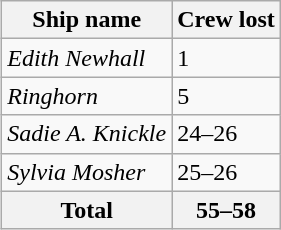<table class="wikitable collapsible" align="right">
<tr>
<th scope="col">Ship name</th>
<th scope="col">Crew lost</th>
</tr>
<tr>
<td><em>Edith Newhall</em></td>
<td>1</td>
</tr>
<tr>
<td><em>Ringhorn</em></td>
<td>5</td>
</tr>
<tr>
<td><em>Sadie A. Knickle</em></td>
<td>24–26</td>
</tr>
<tr>
<td><em>Sylvia Mosher</em></td>
<td>25–26</td>
</tr>
<tr>
<th>Total</th>
<th>55–58</th>
</tr>
</table>
